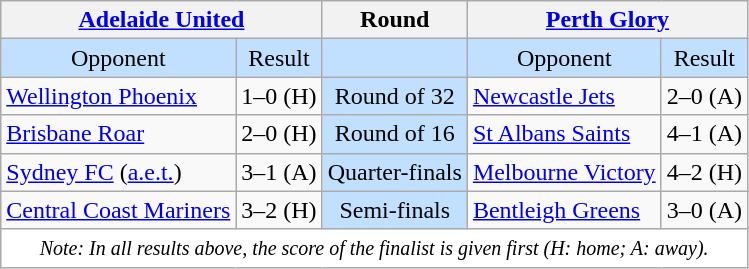<table class="wikitable" style="text-align: center; floatleft;">
<tr>
<th colspan=2><a href='#'>Adelaide United</a></th>
<th>Round</th>
<th colspan=2><a href='#'>Perth Glory</a></th>
</tr>
<tr bgcolor=#c1e0ff>
<td>Opponent</td>
<td>Result</td>
<td></td>
<td>Opponent</td>
<td>Result</td>
</tr>
<tr>
<td align=left><a href='#'>Wellington Phoenix</a></td>
<td>1–0 (H)</td>
<td bgcolor=#c1e0ff>Round of 32</td>
<td align=left><a href='#'>Newcastle Jets</a></td>
<td>2–0 (A)</td>
</tr>
<tr>
<td align=left><a href='#'>Brisbane Roar</a></td>
<td>2–0 (H)</td>
<td bgcolor=#c1e0ff>Round of 16</td>
<td align=left><a href='#'>St Albans Saints</a></td>
<td>4–1 (A)</td>
</tr>
<tr>
<td align=left><a href='#'>Sydney FC</a> (<a href='#'>a.e.t.</a>)</td>
<td>3–1 (A)</td>
<td bgcolor=#c1e0ff>Quarter-finals</td>
<td align=left><a href='#'>Melbourne Victory</a></td>
<td>4–2 (H)</td>
</tr>
<tr>
<td align=left><a href='#'>Central Coast Mariners</a></td>
<td>3–2 (H)</td>
<td bgcolor=#c1e0ff>Semi-finals</td>
<td align=left><a href='#'>Bentleigh Greens</a></td>
<td>3–0 (A)</td>
</tr>
<tr>
<td colspan=5 style="background-color:white;"><small><em>Note: In all results above, the score of the finalist is given first (H: home; A: away).</em></small></td>
</tr>
</table>
